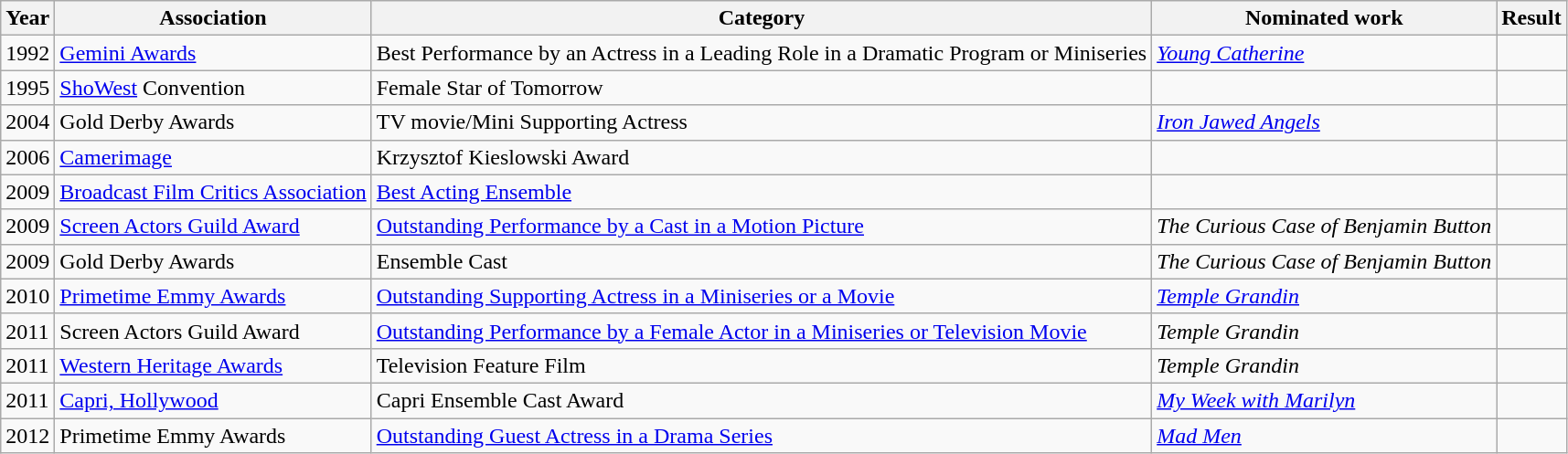<table class="wikitable sortable">
<tr>
<th>Year</th>
<th>Association</th>
<th>Category</th>
<th>Nominated work</th>
<th>Result</th>
</tr>
<tr>
<td>1992</td>
<td><a href='#'>Gemini Awards</a></td>
<td>Best Performance by an Actress in a Leading Role in a Dramatic Program or Miniseries</td>
<td><em><a href='#'>Young Catherine</a></em></td>
<td></td>
</tr>
<tr>
<td>1995</td>
<td><a href='#'>ShoWest</a> Convention</td>
<td>Female Star of Tomorrow</td>
<td></td>
<td></td>
</tr>
<tr>
<td>2004</td>
<td>Gold Derby Awards</td>
<td>TV movie/Mini Supporting Actress</td>
<td><em><a href='#'>Iron Jawed Angels</a></em></td>
<td></td>
</tr>
<tr>
<td>2006</td>
<td><a href='#'>Camerimage</a></td>
<td>Krzysztof Kieslowski Award</td>
<td></td>
<td></td>
</tr>
<tr>
<td>2009</td>
<td><a href='#'>Broadcast Film Critics Association</a></td>
<td><a href='#'>Best Acting Ensemble</a></td>
<td><em></em></td>
<td></td>
</tr>
<tr>
<td>2009</td>
<td><a href='#'>Screen Actors Guild Award</a></td>
<td><a href='#'>Outstanding Performance by a Cast in a Motion Picture</a></td>
<td><em>The Curious Case of Benjamin Button</em></td>
<td></td>
</tr>
<tr>
<td>2009</td>
<td>Gold Derby Awards</td>
<td>Ensemble Cast</td>
<td><em>The Curious Case of Benjamin Button</em></td>
<td></td>
</tr>
<tr>
<td>2010</td>
<td><a href='#'>Primetime Emmy Awards</a></td>
<td><a href='#'>Outstanding Supporting Actress in a Miniseries or a Movie</a></td>
<td><em><a href='#'>Temple Grandin</a></em></td>
<td></td>
</tr>
<tr>
<td>2011</td>
<td>Screen Actors Guild Award</td>
<td><a href='#'>Outstanding Performance by a Female Actor in a Miniseries or Television Movie</a></td>
<td><em>Temple Grandin</em></td>
<td></td>
</tr>
<tr>
<td>2011</td>
<td><a href='#'>Western Heritage Awards</a></td>
<td>Television Feature Film</td>
<td><em>Temple Grandin</em></td>
<td></td>
</tr>
<tr>
<td>2011</td>
<td><a href='#'>Capri, Hollywood</a></td>
<td>Capri Ensemble Cast Award</td>
<td><em><a href='#'>My Week with Marilyn</a></em></td>
<td></td>
</tr>
<tr>
<td>2012</td>
<td>Primetime Emmy Awards</td>
<td><a href='#'>Outstanding Guest Actress in a Drama Series</a></td>
<td><em><a href='#'>Mad Men</a></em></td>
<td></td>
</tr>
</table>
